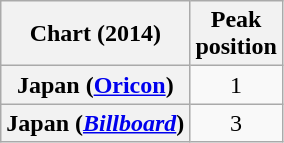<table class="wikitable sortable plainrowheaders" style="text-align:center">
<tr>
<th scope="col">Chart (2014)</th>
<th scope="col">Peak<br>position</th>
</tr>
<tr>
<th scope="row">Japan (<a href='#'>Oricon</a>)</th>
<td>1</td>
</tr>
<tr>
<th scope="row">Japan (<a href='#'><em>Billboard</em></a>)</th>
<td>3</td>
</tr>
</table>
